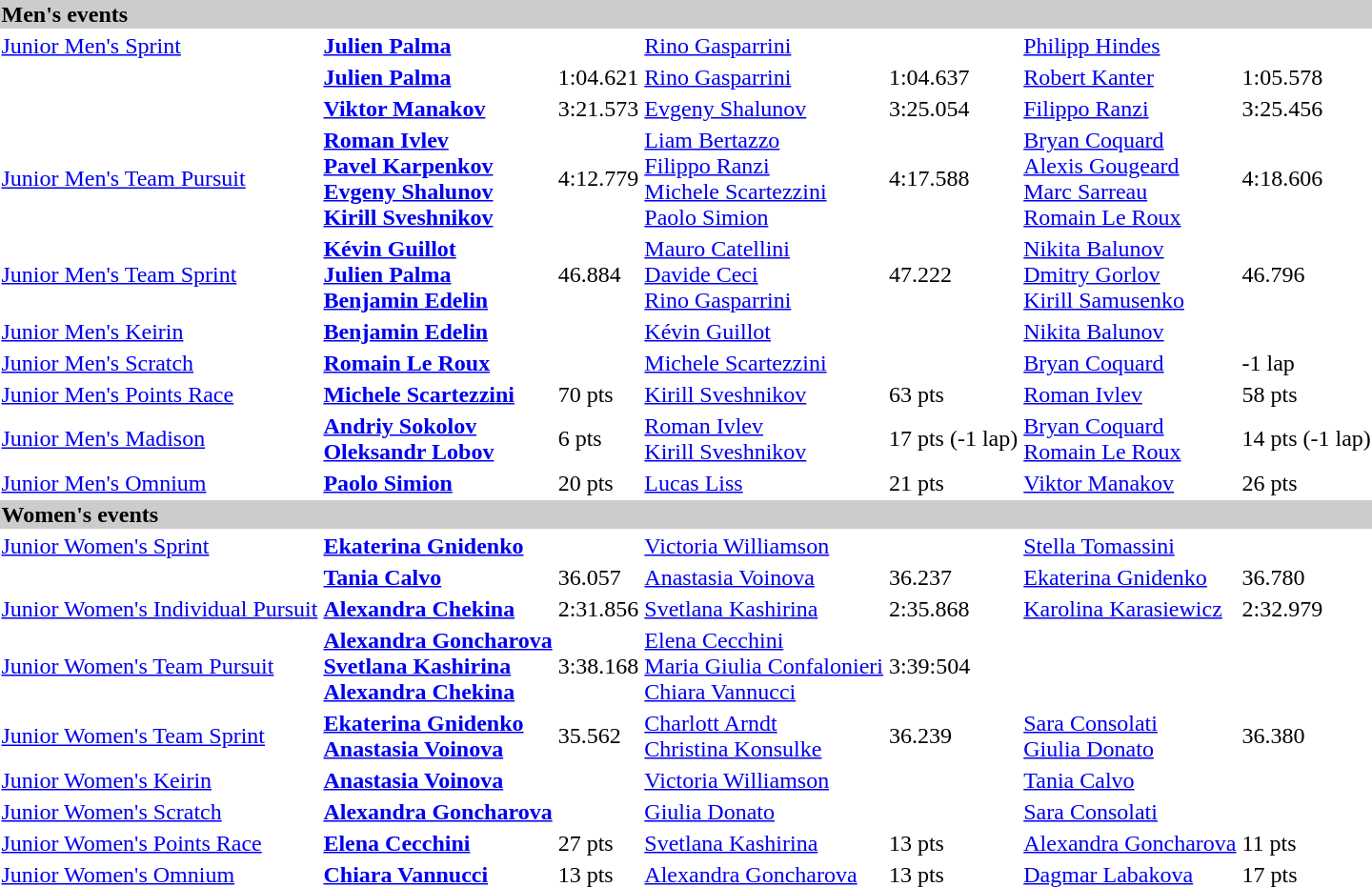<table>
<tr bgcolor="#cccccc">
<td colspan=7><strong>Men's events</strong></td>
</tr>
<tr>
<td><a href='#'>Junior Men's Sprint</a></td>
<td><strong><a href='#'>Julien Palma</a></strong><br><small></small></td>
<td></td>
<td><a href='#'>Rino Gasparrini</a><br><small></small></td>
<td></td>
<td><a href='#'>Philipp Hindes</a><br><small></small></td>
<td></td>
</tr>
<tr>
<td></td>
<td><strong><a href='#'>Julien Palma</a></strong><br><small></small></td>
<td>1:04.621</td>
<td><a href='#'>Rino Gasparrini</a><br><small></small></td>
<td>1:04.637</td>
<td><a href='#'>Robert Kanter</a><br><small></small></td>
<td>1:05.578</td>
</tr>
<tr>
<td></td>
<td><strong><a href='#'>Viktor Manakov</a></strong><br><small></small></td>
<td>3:21.573</td>
<td><a href='#'>Evgeny Shalunov</a><br><small></small></td>
<td>3:25.054</td>
<td><a href='#'>Filippo Ranzi</a><br><small></small></td>
<td>3:25.456</td>
</tr>
<tr>
<td><a href='#'>Junior Men's Team Pursuit</a></td>
<td><strong><a href='#'>Roman Ivlev</a><br><a href='#'>Pavel Karpenkov</a><br><a href='#'>Evgeny Shalunov</a><br><a href='#'>Kirill Sveshnikov</a></strong><br><small></small></td>
<td>4:12.779</td>
<td><a href='#'>Liam Bertazzo</a><br><a href='#'>Filippo Ranzi</a><br><a href='#'>Michele Scartezzini</a><br><a href='#'>Paolo Simion</a><br><small></small></td>
<td>4:17.588</td>
<td><a href='#'>Bryan Coquard</a><br><a href='#'>Alexis Gougeard</a><br><a href='#'>Marc Sarreau</a><br><a href='#'>Romain Le Roux</a><br><small></small></td>
<td>4:18.606</td>
</tr>
<tr>
<td><a href='#'>Junior Men's Team Sprint</a></td>
<td><strong><a href='#'>Kévin Guillot</a><br><a href='#'>Julien Palma</a><br><a href='#'>Benjamin Edelin</a></strong><br><small></small></td>
<td>46.884</td>
<td><a href='#'>Mauro Catellini</a><br><a href='#'>Davide Ceci</a><br><a href='#'>Rino Gasparrini</a><br><small></small></td>
<td>47.222</td>
<td><a href='#'>Nikita Balunov</a><br><a href='#'>Dmitry Gorlov</a><br><a href='#'>Kirill Samusenko</a><br><small></small></td>
<td>46.796</td>
</tr>
<tr>
<td><a href='#'>Junior Men's Keirin</a></td>
<td><strong><a href='#'>Benjamin Edelin</a></strong><br><small></small></td>
<td></td>
<td><a href='#'>Kévin Guillot</a><br><small></small></td>
<td></td>
<td><a href='#'>Nikita Balunov</a><br><small></small></td>
<td></td>
</tr>
<tr>
<td><a href='#'>Junior Men's Scratch</a></td>
<td><strong><a href='#'>Romain Le Roux</a></strong><br><small></small></td>
<td></td>
<td><a href='#'>Michele Scartezzini</a><br><small></small></td>
<td></td>
<td><a href='#'>Bryan Coquard</a><br><small></small></td>
<td>-1 lap</td>
</tr>
<tr>
<td><a href='#'>Junior Men's Points Race</a></td>
<td><strong><a href='#'>Michele Scartezzini</a></strong><br><small></small></td>
<td>70 pts</td>
<td><a href='#'>Kirill Sveshnikov</a><br><small></small></td>
<td>63 pts</td>
<td><a href='#'>Roman Ivlev</a><br><small></small></td>
<td>58 pts</td>
</tr>
<tr>
<td><a href='#'>Junior Men's Madison</a></td>
<td><strong><a href='#'>Andriy Sokolov</a><br><a href='#'>Oleksandr Lobov</a></strong><br><small></small></td>
<td>6 pts</td>
<td><a href='#'>Roman Ivlev</a><br><a href='#'>Kirill Sveshnikov</a><br><small></small></td>
<td>17 pts (-1 lap)</td>
<td><a href='#'>Bryan Coquard</a><br><a href='#'>Romain Le Roux</a><br><small></small></td>
<td>14 pts (-1 lap)</td>
</tr>
<tr>
<td><a href='#'>Junior Men's Omnium</a></td>
<td><strong><a href='#'>Paolo Simion</a></strong><br><small></small></td>
<td>20 pts</td>
<td><a href='#'>Lucas Liss</a><br><small></small></td>
<td>21 pts</td>
<td><a href='#'>Viktor Manakov</a><br><small></small></td>
<td>26 pts</td>
</tr>
<tr bgcolor="#cccccc">
<td colspan=7><strong>Women's events</strong></td>
</tr>
<tr>
<td><a href='#'>Junior Women's Sprint</a></td>
<td><strong><a href='#'>Ekaterina Gnidenko</a></strong><br><small></small></td>
<td></td>
<td><a href='#'>Victoria Williamson</a><br><small></small></td>
<td></td>
<td><a href='#'>Stella Tomassini</a><br><small></small></td>
<td></td>
</tr>
<tr>
<td></td>
<td><strong><a href='#'>Tania Calvo</a></strong><br><small></small></td>
<td>36.057</td>
<td><a href='#'>Anastasia Voinova</a><br><small></small></td>
<td>36.237</td>
<td><a href='#'>Ekaterina Gnidenko</a><br><small></small></td>
<td>36.780</td>
</tr>
<tr>
<td><a href='#'>Junior Women's Individual Pursuit</a></td>
<td><strong><a href='#'>Alexandra Chekina</a></strong><br><small></small></td>
<td>2:31.856</td>
<td><a href='#'>Svetlana Kashirina</a><br><small></small></td>
<td>2:35.868</td>
<td><a href='#'>Karolina Karasiewicz</a><br><small></small></td>
<td>2:32.979</td>
</tr>
<tr>
<td><a href='#'>Junior Women's Team Pursuit</a></td>
<td><strong><a href='#'>Alexandra Goncharova</a><br><a href='#'>Svetlana Kashirina</a><br><a href='#'>Alexandra Chekina</a></strong><br><small></small></td>
<td>3:38.168</td>
<td><a href='#'>Elena Cecchini</a><br><a href='#'>Maria Giulia Confalonieri</a><br><a href='#'>Chiara Vannucci</a><br><small></small></td>
<td>3:39:504</td>
<td></td>
<td></td>
</tr>
<tr>
<td><a href='#'>Junior Women's Team Sprint</a></td>
<td><strong><a href='#'>Ekaterina Gnidenko</a><br><a href='#'>Anastasia Voinova</a></strong><br><small></small></td>
<td>35.562</td>
<td><a href='#'>Charlott Arndt</a><br><a href='#'>Christina Konsulke</a><br><small></small></td>
<td>36.239</td>
<td><a href='#'>Sara Consolati</a><br><a href='#'>Giulia Donato</a><br><small></small></td>
<td>36.380</td>
</tr>
<tr>
<td><a href='#'>Junior Women's Keirin</a></td>
<td><strong><a href='#'>Anastasia Voinova</a></strong><br><small></small></td>
<td></td>
<td><a href='#'>Victoria Williamson</a><br><small></small></td>
<td></td>
<td><a href='#'>Tania Calvo</a><br><small></small></td>
<td></td>
</tr>
<tr>
<td><a href='#'>Junior Women's Scratch</a></td>
<td><strong><a href='#'>Alexandra Goncharova</a></strong><br><small></small></td>
<td></td>
<td><a href='#'>Giulia Donato</a><br><small></small></td>
<td></td>
<td><a href='#'>Sara Consolati</a><br><small></small></td>
<td></td>
</tr>
<tr>
<td><a href='#'>Junior Women's Points Race</a></td>
<td><strong><a href='#'>Elena Cecchini</a></strong><br><small></small></td>
<td>27 pts</td>
<td><a href='#'>Svetlana Kashirina</a><br><small></small></td>
<td>13 pts</td>
<td><a href='#'>Alexandra Goncharova</a><br><small></small></td>
<td>11 pts</td>
</tr>
<tr>
<td><a href='#'>Junior Women's Omnium</a></td>
<td><strong><a href='#'>Chiara Vannucci</a></strong><br><small></small></td>
<td>13 pts</td>
<td><a href='#'>Alexandra Goncharova</a><br><small></small></td>
<td>13 pts</td>
<td><a href='#'>Dagmar Labakova</a><br><small></small></td>
<td>17 pts</td>
</tr>
</table>
